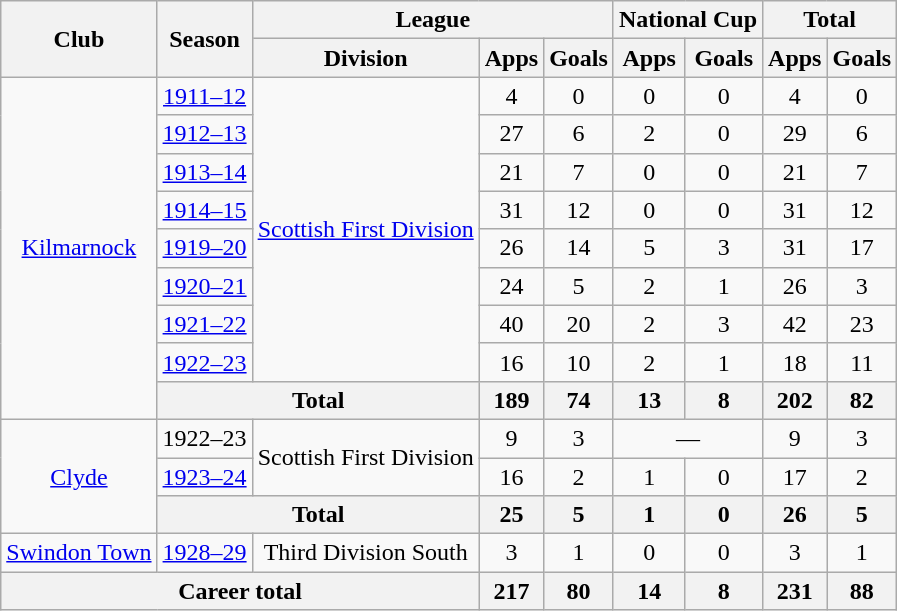<table class="wikitable" style="text-align: center;">
<tr>
<th rowspan="2">Club</th>
<th rowspan="2">Season</th>
<th colspan="3">League</th>
<th colspan="2">National Cup</th>
<th colspan="2">Total</th>
</tr>
<tr>
<th>Division</th>
<th>Apps</th>
<th>Goals</th>
<th>Apps</th>
<th>Goals</th>
<th>Apps</th>
<th>Goals</th>
</tr>
<tr>
<td rowspan="9"><a href='#'>Kilmarnock</a></td>
<td><a href='#'>1911–12</a></td>
<td rowspan="8"><a href='#'>Scottish First Division</a></td>
<td>4</td>
<td>0</td>
<td>0</td>
<td>0</td>
<td>4</td>
<td>0</td>
</tr>
<tr>
<td><a href='#'>1912–13</a></td>
<td>27</td>
<td>6</td>
<td>2</td>
<td>0</td>
<td>29</td>
<td>6</td>
</tr>
<tr>
<td><a href='#'>1913–14</a></td>
<td>21</td>
<td>7</td>
<td>0</td>
<td>0</td>
<td>21</td>
<td>7</td>
</tr>
<tr>
<td><a href='#'>1914–15</a></td>
<td>31</td>
<td>12</td>
<td>0</td>
<td>0</td>
<td>31</td>
<td>12</td>
</tr>
<tr>
<td><a href='#'>1919–20</a></td>
<td>26</td>
<td>14</td>
<td>5</td>
<td>3</td>
<td>31</td>
<td>17</td>
</tr>
<tr>
<td><a href='#'>1920–21</a></td>
<td>24</td>
<td>5</td>
<td>2</td>
<td>1</td>
<td>26</td>
<td>3</td>
</tr>
<tr>
<td><a href='#'>1921–22</a></td>
<td>40</td>
<td>20</td>
<td>2</td>
<td>3</td>
<td>42</td>
<td>23</td>
</tr>
<tr>
<td><a href='#'>1922–23</a></td>
<td>16</td>
<td>10</td>
<td>2</td>
<td>1</td>
<td>18</td>
<td>11</td>
</tr>
<tr>
<th colspan="2">Total</th>
<th>189</th>
<th>74</th>
<th>13</th>
<th>8</th>
<th>202</th>
<th>82</th>
</tr>
<tr>
<td rowspan="3"><a href='#'>Clyde</a></td>
<td>1922–23</td>
<td rowspan="2">Scottish First Division</td>
<td>9</td>
<td>3</td>
<td colspan="2">—</td>
<td>9</td>
<td>3</td>
</tr>
<tr>
<td><a href='#'>1923–24</a></td>
<td>16</td>
<td>2</td>
<td>1</td>
<td>0</td>
<td>17</td>
<td>2</td>
</tr>
<tr>
<th colspan="2">Total</th>
<th>25</th>
<th>5</th>
<th>1</th>
<th>0</th>
<th>26</th>
<th>5</th>
</tr>
<tr>
<td><a href='#'>Swindon Town</a></td>
<td><a href='#'>1928–29</a></td>
<td>Third Division South</td>
<td>3</td>
<td>1</td>
<td>0</td>
<td>0</td>
<td>3</td>
<td>1</td>
</tr>
<tr>
<th colspan="3">Career total</th>
<th>217</th>
<th>80</th>
<th>14</th>
<th>8</th>
<th>231</th>
<th>88</th>
</tr>
</table>
